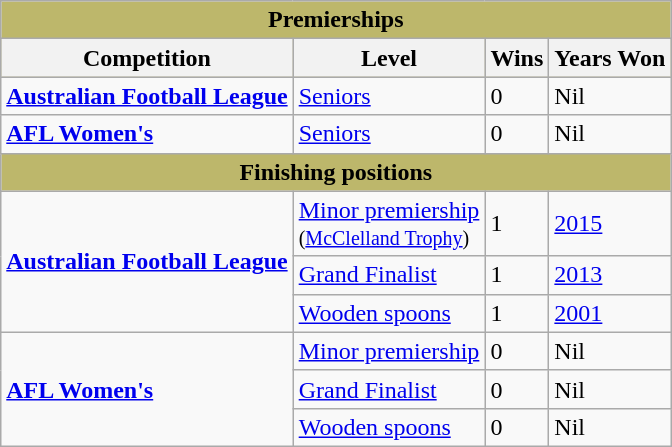<table class="wikitable">
<tr>
<td colspan="4" style="background:#bdb76b;" align="center"><strong>Premierships</strong></td>
</tr>
<tr style="background:#bdb76b;">
<th>Competition</th>
<th>Level</th>
<th>Wins</th>
<th>Years Won</th>
</tr>
<tr>
<td><strong><a href='#'>Australian Football League</a></strong></td>
<td><a href='#'>Seniors</a></td>
<td>0</td>
<td>Nil</td>
</tr>
<tr>
<td><strong><a href='#'>AFL Women's</a></strong></td>
<td><a href='#'>Seniors</a></td>
<td>0</td>
<td>Nil</td>
</tr>
<tr>
<td colspan="4" style="background:#bdb76b;" align="center"><strong>Finishing positions</strong></td>
</tr>
<tr>
<td rowspan=3 scope="row" style="text-align: left"><strong><a href='#'>Australian Football League</a></strong></td>
<td><a href='#'>Minor premiership</a><br><small>(<a href='#'>McClelland Trophy</a>)</small></td>
<td>1</td>
<td><a href='#'>2015</a></td>
</tr>
<tr>
<td><a href='#'>Grand Finalist</a></td>
<td>1</td>
<td><a href='#'>2013</a></td>
</tr>
<tr>
<td><a href='#'>Wooden spoons</a></td>
<td>1</td>
<td><a href='#'>2001</a></td>
</tr>
<tr>
<td rowspan=3 scope="row" style="text-align: left"><strong><a href='#'>AFL Women's</a></strong></td>
<td><a href='#'>Minor premiership</a></td>
<td>0</td>
<td>Nil</td>
</tr>
<tr>
<td><a href='#'>Grand Finalist</a></td>
<td>0</td>
<td>Nil</td>
</tr>
<tr>
<td><a href='#'>Wooden spoons</a></td>
<td>0</td>
<td>Nil</td>
</tr>
</table>
